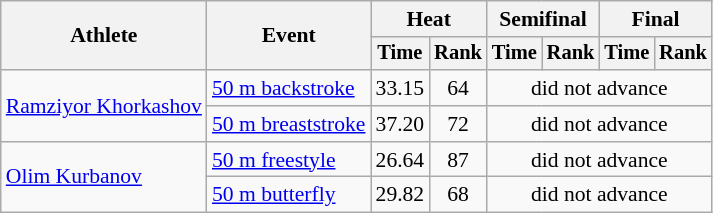<table class=wikitable style="font-size:90%">
<tr>
<th rowspan="2">Athlete</th>
<th rowspan="2">Event</th>
<th colspan="2">Heat</th>
<th colspan="2">Semifinal</th>
<th colspan="2">Final</th>
</tr>
<tr style="font-size:95%">
<th>Time</th>
<th>Rank</th>
<th>Time</th>
<th>Rank</th>
<th>Time</th>
<th>Rank</th>
</tr>
<tr align=center>
<td align=left rowspan=2><a href='#'>Ramziyor Khorkashov</a></td>
<td align=left><a href='#'>50 m backstroke</a></td>
<td>33.15</td>
<td>64</td>
<td colspan=4>did not advance</td>
</tr>
<tr align=center>
<td align=left><a href='#'>50 m breaststroke</a></td>
<td>37.20</td>
<td>72</td>
<td colspan=4>did not advance</td>
</tr>
<tr align=center>
<td align=left rowspan=2><a href='#'>Olim Kurbanov</a></td>
<td align=left><a href='#'>50 m freestyle</a></td>
<td>26.64</td>
<td>87</td>
<td colspan=4>did not advance</td>
</tr>
<tr align=center>
<td align=left><a href='#'>50 m butterfly</a></td>
<td>29.82</td>
<td>68</td>
<td colspan=4>did not advance</td>
</tr>
</table>
